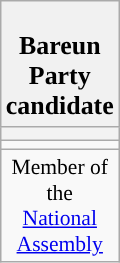<table class="wikitable" style="font-size:90%; text-align:center;">
<tr>
<td style="background:#f1f1f1;" colspan="30"><br><big><strong>Bareun Party candidate</strong></big></td>
</tr>
<tr>
<th style="width:3em; font-size:135%; background:"><a href='#'></a></th>
</tr>
<tr>
<td></td>
</tr>
<tr>
<td>Member of the<br><a href='#'>National Assembly</a><br></td>
</tr>
</table>
